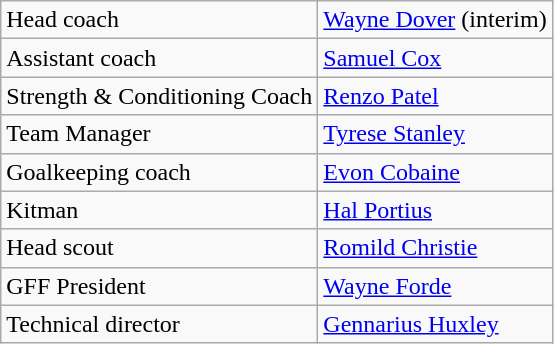<table class="wikitable">
<tr>
<td>Head coach</td>
<td> <a href='#'>Wayne Dover</a> (interim)</td>
</tr>
<tr>
<td>Assistant coach</td>
<td> <a href='#'>Samuel Cox</a></td>
</tr>
<tr>
<td>Strength & Conditioning Coach</td>
<td> <a href='#'>Renzo Patel</a></td>
</tr>
<tr>
<td>Team Manager</td>
<td> <a href='#'>Tyrese Stanley</a></td>
</tr>
<tr>
<td>Goalkeeping coach</td>
<td> <a href='#'>Evon Cobaine</a></td>
</tr>
<tr>
<td>Kitman</td>
<td> <a href='#'>Hal Portius</a></td>
</tr>
<tr>
<td>Head scout</td>
<td> <a href='#'>Romild Christie</a></td>
</tr>
<tr>
<td>GFF President</td>
<td> <a href='#'>Wayne Forde</a></td>
</tr>
<tr>
<td>Technical director</td>
<td> <a href='#'>Gennarius Huxley</a></td>
</tr>
</table>
